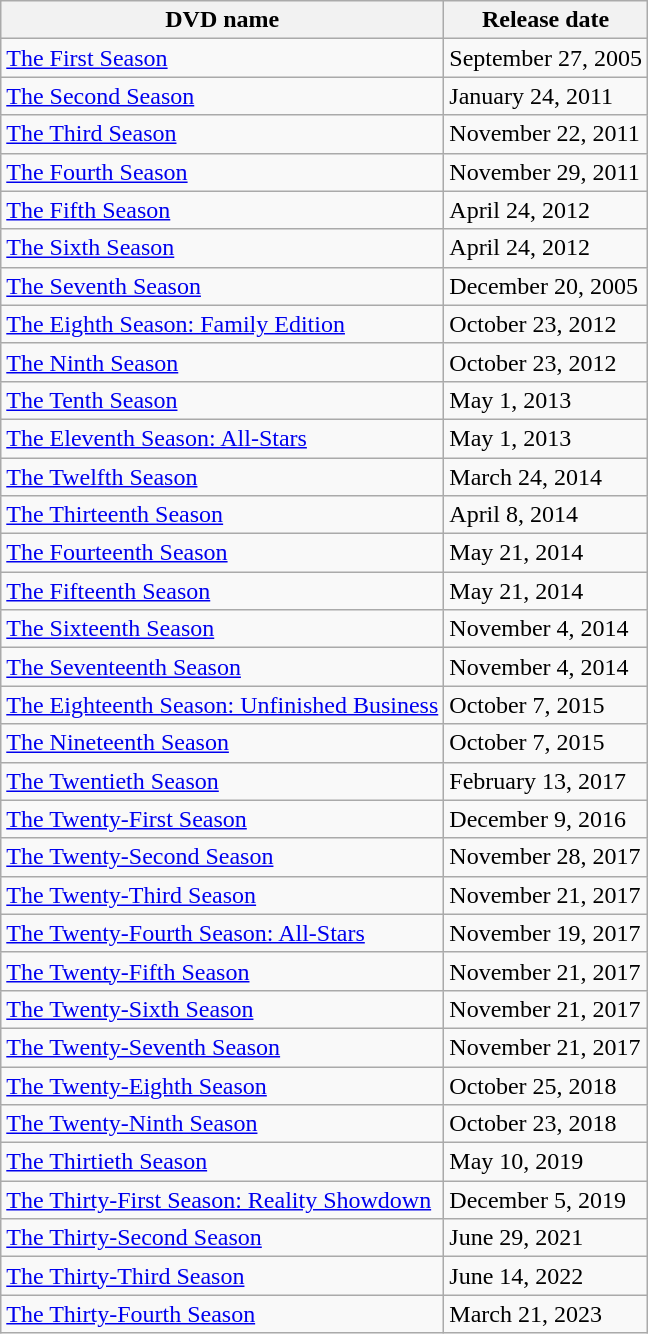<table class="wikitable">
<tr>
<th>DVD name</th>
<th>Release date</th>
</tr>
<tr>
<td><a href='#'>The First Season</a></td>
<td>September 27, 2005</td>
</tr>
<tr>
<td><a href='#'>The Second Season</a></td>
<td>January 24, 2011</td>
</tr>
<tr>
<td><a href='#'>The Third Season</a></td>
<td>November 22, 2011</td>
</tr>
<tr>
<td><a href='#'>The Fourth Season</a></td>
<td>November 29, 2011</td>
</tr>
<tr>
<td><a href='#'>The Fifth Season</a></td>
<td>April 24, 2012</td>
</tr>
<tr>
<td><a href='#'>The Sixth Season</a></td>
<td>April 24, 2012</td>
</tr>
<tr>
<td><a href='#'>The Seventh Season</a></td>
<td>December 20, 2005</td>
</tr>
<tr>
<td><a href='#'>The Eighth Season: Family Edition</a></td>
<td>October 23, 2012</td>
</tr>
<tr>
<td><a href='#'>The Ninth Season</a></td>
<td>October 23, 2012</td>
</tr>
<tr>
<td><a href='#'>The Tenth Season</a></td>
<td>May 1, 2013</td>
</tr>
<tr>
<td><a href='#'>The Eleventh Season: All-Stars</a></td>
<td>May 1, 2013</td>
</tr>
<tr>
<td><a href='#'>The Twelfth Season</a></td>
<td>March 24, 2014</td>
</tr>
<tr>
<td><a href='#'>The Thirteenth Season</a></td>
<td>April 8, 2014</td>
</tr>
<tr>
<td><a href='#'>The Fourteenth Season</a></td>
<td>May 21, 2014</td>
</tr>
<tr>
<td><a href='#'>The Fifteenth Season</a></td>
<td>May 21, 2014</td>
</tr>
<tr>
<td><a href='#'>The Sixteenth Season</a></td>
<td>November 4, 2014</td>
</tr>
<tr>
<td><a href='#'>The Seventeenth Season</a></td>
<td>November 4, 2014</td>
</tr>
<tr>
<td><a href='#'>The Eighteenth Season: Unfinished Business</a></td>
<td>October 7, 2015</td>
</tr>
<tr>
<td><a href='#'>The Nineteenth Season</a></td>
<td>October 7, 2015</td>
</tr>
<tr>
<td><a href='#'>The Twentieth Season</a></td>
<td>February 13, 2017</td>
</tr>
<tr>
<td><a href='#'>The Twenty-First Season</a></td>
<td>December 9, 2016</td>
</tr>
<tr>
<td><a href='#'>The Twenty-Second Season</a></td>
<td>November 28, 2017</td>
</tr>
<tr>
<td><a href='#'>The Twenty-Third Season</a></td>
<td>November 21, 2017</td>
</tr>
<tr>
<td><a href='#'>The Twenty-Fourth Season: All-Stars</a></td>
<td>November 19, 2017</td>
</tr>
<tr>
<td><a href='#'>The Twenty-Fifth Season</a></td>
<td>November 21, 2017</td>
</tr>
<tr>
<td><a href='#'>The Twenty-Sixth Season</a></td>
<td>November 21, 2017</td>
</tr>
<tr>
<td><a href='#'>The Twenty-Seventh Season</a></td>
<td>November 21, 2017</td>
</tr>
<tr>
<td><a href='#'>The Twenty-Eighth Season</a></td>
<td>October 25, 2018</td>
</tr>
<tr>
<td><a href='#'>The Twenty-Ninth Season</a></td>
<td>October 23, 2018</td>
</tr>
<tr>
<td><a href='#'>The Thirtieth Season</a></td>
<td>May 10, 2019</td>
</tr>
<tr>
<td><a href='#'>The Thirty-First Season: Reality Showdown</a></td>
<td>December 5, 2019</td>
</tr>
<tr>
<td><a href='#'>The Thirty-Second Season</a></td>
<td>June 29, 2021</td>
</tr>
<tr>
<td><a href='#'>The Thirty-Third Season</a></td>
<td>June 14, 2022</td>
</tr>
<tr>
<td><a href='#'>The Thirty-Fourth Season</a></td>
<td>March 21, 2023</td>
</tr>
</table>
